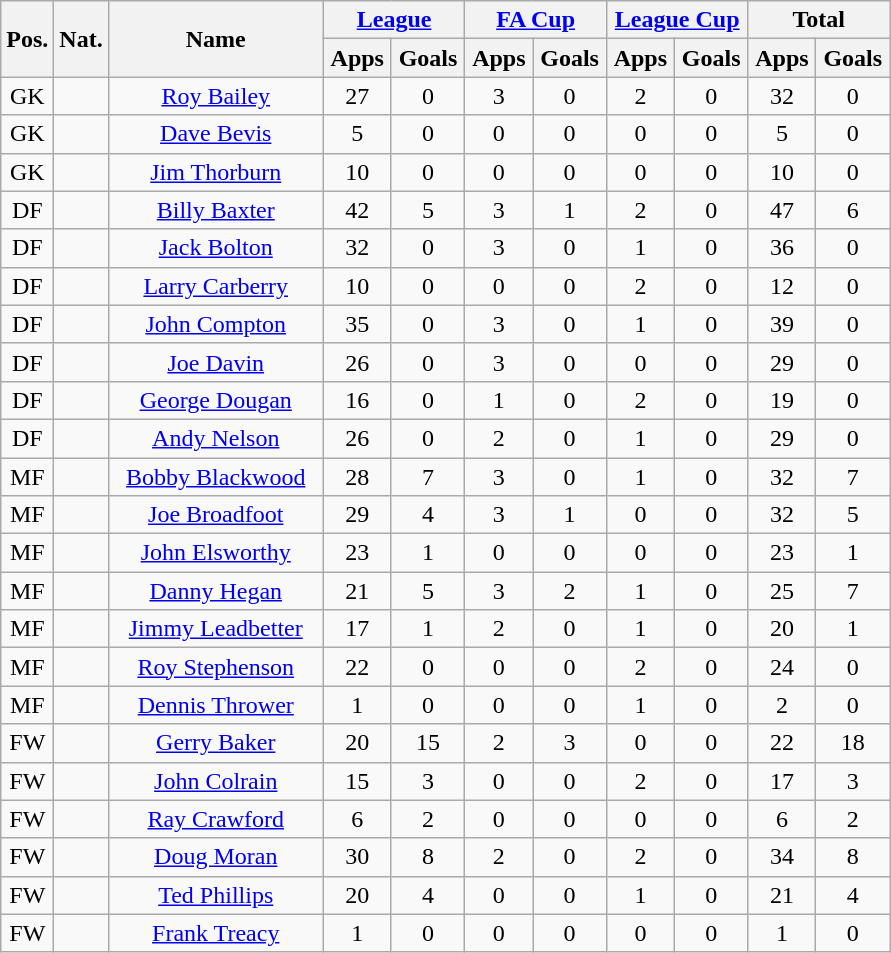<table class="wikitable plainrowheaders" style="text-align:center">
<tr>
<th rowspan="2">Pos.</th>
<th rowspan="2">Nat.</th>
<th rowspan="2" width="136">Name</th>
<th colspan="2" width="87"><a href='#'>League</a></th>
<th colspan="2" width="87"><a href='#'>FA Cup</a></th>
<th colspan="2" width="87"><a href='#'>League Cup</a></th>
<th colspan="2" width="87">Total</th>
</tr>
<tr>
<th>Apps</th>
<th>Goals</th>
<th>Apps</th>
<th>Goals</th>
<th>Apps</th>
<th>Goals</th>
<th>Apps</th>
<th>Goals</th>
</tr>
<tr>
<td>GK</td>
<td></td>
<td><a href='#'>Roy Bailey</a></td>
<td>27</td>
<td>0</td>
<td>3</td>
<td>0</td>
<td>2</td>
<td>0</td>
<td>32</td>
<td>0</td>
</tr>
<tr>
<td>GK</td>
<td></td>
<td><a href='#'>Dave Bevis</a></td>
<td>5</td>
<td>0</td>
<td>0</td>
<td>0</td>
<td>0</td>
<td>0</td>
<td>5</td>
<td>0</td>
</tr>
<tr>
<td>GK</td>
<td></td>
<td><a href='#'>Jim Thorburn</a></td>
<td>10</td>
<td>0</td>
<td>0</td>
<td>0</td>
<td>0</td>
<td>0</td>
<td>10</td>
<td>0</td>
</tr>
<tr>
<td>DF</td>
<td></td>
<td><a href='#'>Billy Baxter</a></td>
<td>42</td>
<td>5</td>
<td>3</td>
<td>1</td>
<td>2</td>
<td>0</td>
<td>47</td>
<td>6</td>
</tr>
<tr>
<td>DF</td>
<td></td>
<td><a href='#'>Jack Bolton</a></td>
<td>32</td>
<td>0</td>
<td>3</td>
<td>0</td>
<td>1</td>
<td>0</td>
<td>36</td>
<td>0</td>
</tr>
<tr>
<td>DF</td>
<td></td>
<td><a href='#'>Larry Carberry</a></td>
<td>10</td>
<td>0</td>
<td>0</td>
<td>0</td>
<td>2</td>
<td>0</td>
<td>12</td>
<td>0</td>
</tr>
<tr>
<td>DF</td>
<td></td>
<td><a href='#'>John Compton</a></td>
<td>35</td>
<td>0</td>
<td>3</td>
<td>0</td>
<td>1</td>
<td>0</td>
<td>39</td>
<td>0</td>
</tr>
<tr>
<td>DF</td>
<td></td>
<td><a href='#'>Joe Davin</a></td>
<td>26</td>
<td>0</td>
<td>3</td>
<td>0</td>
<td>0</td>
<td>0</td>
<td>29</td>
<td>0</td>
</tr>
<tr>
<td>DF</td>
<td></td>
<td><a href='#'>George Dougan</a></td>
<td>16</td>
<td>0</td>
<td>1</td>
<td>0</td>
<td>2</td>
<td>0</td>
<td>19</td>
<td>0</td>
</tr>
<tr>
<td>DF</td>
<td></td>
<td><a href='#'>Andy Nelson</a></td>
<td>26</td>
<td>0</td>
<td>2</td>
<td>0</td>
<td>1</td>
<td>0</td>
<td>29</td>
<td>0</td>
</tr>
<tr>
<td>MF</td>
<td></td>
<td><a href='#'>Bobby Blackwood</a></td>
<td>28</td>
<td>7</td>
<td>3</td>
<td>0</td>
<td>1</td>
<td>0</td>
<td>32</td>
<td>7</td>
</tr>
<tr>
<td>MF</td>
<td></td>
<td><a href='#'>Joe Broadfoot</a></td>
<td>29</td>
<td>4</td>
<td>3</td>
<td>1</td>
<td>0</td>
<td>0</td>
<td>32</td>
<td>5</td>
</tr>
<tr>
<td>MF</td>
<td></td>
<td><a href='#'>John Elsworthy</a></td>
<td>23</td>
<td>1</td>
<td>0</td>
<td>0</td>
<td>0</td>
<td>0</td>
<td>23</td>
<td>1</td>
</tr>
<tr>
<td>MF</td>
<td></td>
<td><a href='#'>Danny Hegan</a></td>
<td>21</td>
<td>5</td>
<td>3</td>
<td>2</td>
<td>1</td>
<td>0</td>
<td>25</td>
<td>7</td>
</tr>
<tr>
<td>MF</td>
<td></td>
<td><a href='#'>Jimmy Leadbetter</a></td>
<td>17</td>
<td>1</td>
<td>2</td>
<td>0</td>
<td>1</td>
<td>0</td>
<td>20</td>
<td>1</td>
</tr>
<tr>
<td>MF</td>
<td></td>
<td><a href='#'>Roy Stephenson</a></td>
<td>22</td>
<td>0</td>
<td>0</td>
<td>0</td>
<td>2</td>
<td>0</td>
<td>24</td>
<td>0</td>
</tr>
<tr>
<td>MF</td>
<td></td>
<td><a href='#'>Dennis Thrower</a></td>
<td>1</td>
<td>0</td>
<td>0</td>
<td>0</td>
<td>1</td>
<td>0</td>
<td>2</td>
<td>0</td>
</tr>
<tr>
<td>FW</td>
<td></td>
<td><a href='#'>Gerry Baker</a></td>
<td>20</td>
<td>15</td>
<td>2</td>
<td>3</td>
<td>0</td>
<td>0</td>
<td>22</td>
<td>18</td>
</tr>
<tr>
<td>FW</td>
<td></td>
<td><a href='#'>John Colrain</a></td>
<td>15</td>
<td>3</td>
<td>0</td>
<td>0</td>
<td>2</td>
<td>0</td>
<td>17</td>
<td>3</td>
</tr>
<tr>
<td>FW</td>
<td></td>
<td><a href='#'>Ray Crawford</a></td>
<td>6</td>
<td>2</td>
<td>0</td>
<td>0</td>
<td>0</td>
<td>0</td>
<td>6</td>
<td>2</td>
</tr>
<tr>
<td>FW</td>
<td></td>
<td><a href='#'>Doug Moran</a></td>
<td>30</td>
<td>8</td>
<td>2</td>
<td>0</td>
<td>2</td>
<td>0</td>
<td>34</td>
<td>8</td>
</tr>
<tr>
<td>FW</td>
<td></td>
<td><a href='#'>Ted Phillips</a></td>
<td>20</td>
<td>4</td>
<td>0</td>
<td>0</td>
<td>1</td>
<td>0</td>
<td>21</td>
<td>4</td>
</tr>
<tr>
<td>FW</td>
<td></td>
<td><a href='#'>Frank Treacy</a></td>
<td>1</td>
<td>0</td>
<td>0</td>
<td>0</td>
<td>0</td>
<td>0</td>
<td>1</td>
<td>0</td>
</tr>
</table>
